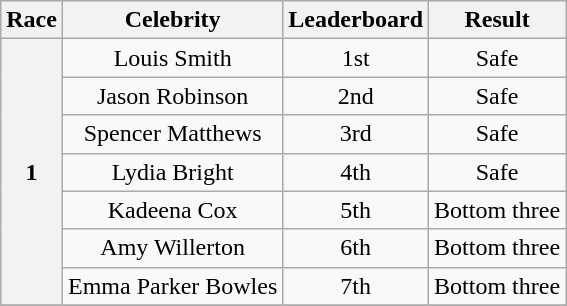<table class="wikitable plainrowheaders" style="text-align:center;">
<tr>
<th>Race</th>
<th>Celebrity</th>
<th>Leaderboard</th>
<th>Result</th>
</tr>
<tr>
<th rowspan=7>1</th>
<td>Louis Smith</td>
<td>1st</td>
<td>Safe</td>
</tr>
<tr>
<td>Jason Robinson</td>
<td>2nd</td>
<td>Safe</td>
</tr>
<tr>
<td>Spencer Matthews</td>
<td>3rd</td>
<td>Safe</td>
</tr>
<tr>
<td>Lydia Bright</td>
<td>4th</td>
<td>Safe</td>
</tr>
<tr>
<td>Kadeena Cox</td>
<td>5th</td>
<td>Bottom three</td>
</tr>
<tr>
<td>Amy Willerton</td>
<td>6th</td>
<td>Bottom three</td>
</tr>
<tr>
<td>Emma Parker Bowles</td>
<td>7th</td>
<td>Bottom three</td>
</tr>
<tr>
</tr>
</table>
